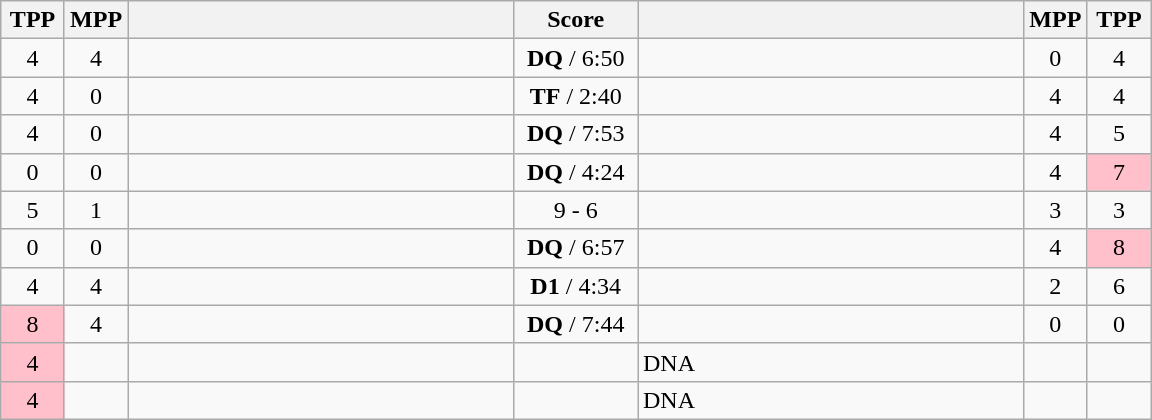<table class="wikitable" style="text-align: center;" |>
<tr>
<th width="35">TPP</th>
<th width="35">MPP</th>
<th width="250"></th>
<th width="75">Score</th>
<th width="250"></th>
<th width="35">MPP</th>
<th width="35">TPP</th>
</tr>
<tr>
<td>4</td>
<td>4</td>
<td style="text-align:left;"></td>
<td><strong>DQ</strong> / 6:50</td>
<td style="text-align:left;"><strong></strong></td>
<td>0</td>
<td>4</td>
</tr>
<tr>
<td>4</td>
<td>0</td>
<td style="text-align:left;"><strong></strong></td>
<td><strong>TF</strong> / 2:40</td>
<td style="text-align:left;"></td>
<td>4</td>
<td>4</td>
</tr>
<tr>
<td>4</td>
<td>0</td>
<td style="text-align:left;"><strong></strong></td>
<td><strong>DQ</strong> / 7:53</td>
<td style="text-align:left;"></td>
<td>4</td>
<td>5</td>
</tr>
<tr>
<td>0</td>
<td>0</td>
<td style="text-align:left;"><strong></strong></td>
<td><strong>DQ</strong> / 4:24</td>
<td style="text-align:left;"></td>
<td>4</td>
<td bgcolor=pink>7</td>
</tr>
<tr>
<td>5</td>
<td>1</td>
<td style="text-align:left;"><strong></strong></td>
<td>9 - 6</td>
<td style="text-align:left;"></td>
<td>3</td>
<td>3</td>
</tr>
<tr>
<td>0</td>
<td>0</td>
<td style="text-align:left;"><strong></strong></td>
<td><strong>DQ</strong> / 6:57</td>
<td style="text-align:left;"></td>
<td>4</td>
<td bgcolor=pink>8</td>
</tr>
<tr>
<td>4</td>
<td>4</td>
<td style="text-align:left;"></td>
<td><strong>D1</strong> / 4:34</td>
<td style="text-align:left;"><strong></strong></td>
<td>2</td>
<td>6</td>
</tr>
<tr>
<td bgcolor=pink>8</td>
<td>4</td>
<td style="text-align:left;"></td>
<td><strong>DQ</strong> / 7:44</td>
<td style="text-align:left;"><strong></strong></td>
<td>0</td>
<td>0</td>
</tr>
<tr>
<td bgcolor=pink>4</td>
<td></td>
<td style="text-align:left;"></td>
<td></td>
<td style="text-align:left;">DNA</td>
<td></td>
<td></td>
</tr>
<tr>
<td bgcolor=pink>4</td>
<td></td>
<td style="text-align:left;"></td>
<td></td>
<td style="text-align:left;">DNA</td>
<td></td>
<td></td>
</tr>
</table>
